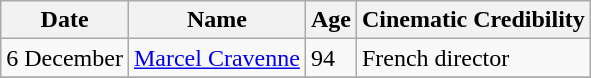<table class="wikitable">
<tr ">
<th>Date</th>
<th>Name</th>
<th>Age</th>
<th>Cinematic Credibility</th>
</tr>
<tr>
<td>6 December</td>
<td><a href='#'>Marcel Cravenne</a></td>
<td>94</td>
<td>French director</td>
</tr>
<tr>
</tr>
</table>
